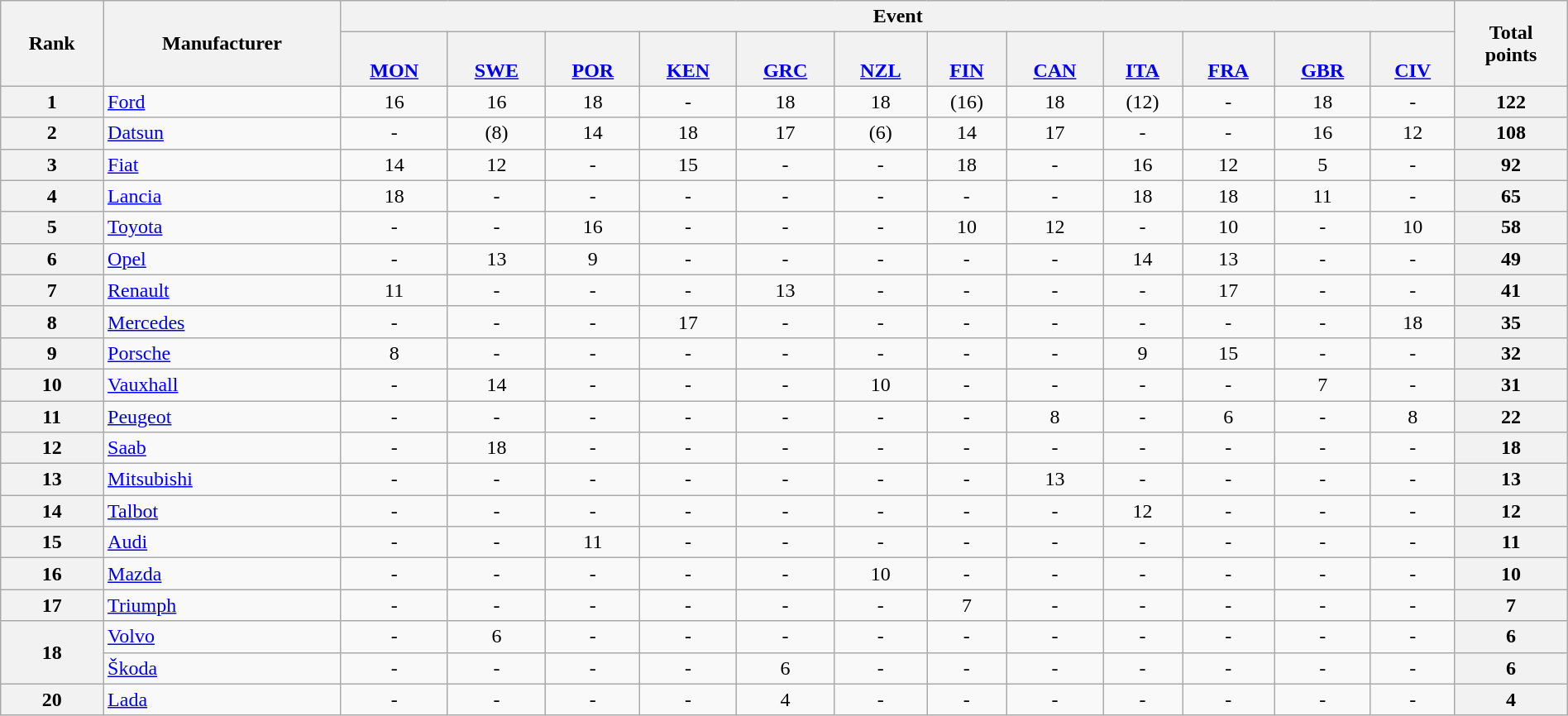<table class="wikitable" width=100% style="text-align:center;">
<tr>
<th rowspan=2>Rank</th>
<th rowspan=2>Manufacturer</th>
<th colspan=12>Event</th>
<th rowspan=2>Total<br>points</th>
</tr>
<tr valign="bottom">
<th><br><a href='#'>MON</a></th>
<th><br><a href='#'>SWE</a></th>
<th><br><a href='#'>POR</a></th>
<th><br><a href='#'>KEN</a></th>
<th><br><a href='#'>GRC</a></th>
<th><br><a href='#'>NZL</a></th>
<th><br><a href='#'>FIN</a></th>
<th><br><a href='#'>CAN</a></th>
<th><br><a href='#'>ITA</a></th>
<th><br><a href='#'>FRA</a></th>
<th><br><a href='#'>GBR</a></th>
<th><br><a href='#'>CIV</a></th>
</tr>
<tr>
<th>1</th>
<td align=left> <a href='#'>Ford</a></td>
<td>16</td>
<td>16</td>
<td>18</td>
<td>-</td>
<td>18</td>
<td>18</td>
<td>(16)</td>
<td>18</td>
<td>(12)</td>
<td>-</td>
<td>18</td>
<td>-</td>
<th>122</th>
</tr>
<tr>
<th>2</th>
<td align=left> <a href='#'>Datsun</a></td>
<td>-</td>
<td>(8)</td>
<td>14</td>
<td>18</td>
<td>17</td>
<td>(6)</td>
<td>14</td>
<td>17</td>
<td>-</td>
<td>-</td>
<td>16</td>
<td>12</td>
<th>108</th>
</tr>
<tr>
<th>3</th>
<td align=left> <a href='#'>Fiat</a></td>
<td>14</td>
<td>12</td>
<td>-</td>
<td>15</td>
<td>-</td>
<td>-</td>
<td>18</td>
<td>-</td>
<td>16</td>
<td>12</td>
<td>5</td>
<td>-</td>
<th>92</th>
</tr>
<tr>
<th>4</th>
<td align=left> <a href='#'>Lancia</a></td>
<td>18</td>
<td>-</td>
<td>-</td>
<td>-</td>
<td>-</td>
<td>-</td>
<td>-</td>
<td>-</td>
<td>18</td>
<td>18</td>
<td>11</td>
<td>-</td>
<th>65</th>
</tr>
<tr>
<th>5</th>
<td align=left> <a href='#'>Toyota</a></td>
<td>-</td>
<td>-</td>
<td>16</td>
<td>-</td>
<td>-</td>
<td>-</td>
<td>10</td>
<td>12</td>
<td>-</td>
<td>10</td>
<td>-</td>
<td>10</td>
<th>58</th>
</tr>
<tr>
<th>6</th>
<td align=left> <a href='#'>Opel</a></td>
<td>-</td>
<td>13</td>
<td>9</td>
<td>-</td>
<td>-</td>
<td>-</td>
<td>-</td>
<td>-</td>
<td>14</td>
<td>13</td>
<td>-</td>
<td>-</td>
<th>49</th>
</tr>
<tr>
<th>7</th>
<td align=left> <a href='#'>Renault</a></td>
<td>11</td>
<td>-</td>
<td>-</td>
<td>-</td>
<td>13</td>
<td>-</td>
<td>-</td>
<td>-</td>
<td>-</td>
<td>17</td>
<td>-</td>
<td>-</td>
<th>41</th>
</tr>
<tr>
<th>8</th>
<td align=left> <a href='#'>Mercedes</a></td>
<td>-</td>
<td>-</td>
<td>-</td>
<td>17</td>
<td>-</td>
<td>-</td>
<td>-</td>
<td>-</td>
<td>-</td>
<td>-</td>
<td>-</td>
<td>18</td>
<th>35</th>
</tr>
<tr>
<th>9</th>
<td align=left> <a href='#'>Porsche</a></td>
<td>8</td>
<td>-</td>
<td>-</td>
<td>-</td>
<td>-</td>
<td>-</td>
<td>-</td>
<td>-</td>
<td>9</td>
<td>15</td>
<td>-</td>
<td>-</td>
<th>32</th>
</tr>
<tr>
<th>10</th>
<td align=left> <a href='#'>Vauxhall</a></td>
<td>-</td>
<td>14</td>
<td>-</td>
<td>-</td>
<td>-</td>
<td>10</td>
<td>-</td>
<td>-</td>
<td>-</td>
<td>-</td>
<td>7</td>
<td>-</td>
<th>31</th>
</tr>
<tr>
<th>11</th>
<td align=left> <a href='#'>Peugeot</a></td>
<td>-</td>
<td>-</td>
<td>-</td>
<td>-</td>
<td>-</td>
<td>-</td>
<td>-</td>
<td>8</td>
<td>-</td>
<td>6</td>
<td>-</td>
<td>8</td>
<th>22</th>
</tr>
<tr>
<th>12</th>
<td align=left> <a href='#'>Saab</a></td>
<td>-</td>
<td>18</td>
<td>-</td>
<td>-</td>
<td>-</td>
<td>-</td>
<td>-</td>
<td>-</td>
<td>-</td>
<td>-</td>
<td>-</td>
<td>-</td>
<th>18</th>
</tr>
<tr>
<th>13</th>
<td align=left> <a href='#'>Mitsubishi</a></td>
<td>-</td>
<td>-</td>
<td>-</td>
<td>-</td>
<td>-</td>
<td>-</td>
<td>-</td>
<td>13</td>
<td>-</td>
<td>-</td>
<td>-</td>
<td>-</td>
<th>13</th>
</tr>
<tr>
<th>14</th>
<td align=left> <a href='#'>Talbot</a></td>
<td>-</td>
<td>-</td>
<td>-</td>
<td>-</td>
<td>-</td>
<td>-</td>
<td>-</td>
<td>-</td>
<td>12</td>
<td>-</td>
<td>-</td>
<td>-</td>
<th>12</th>
</tr>
<tr>
<th>15</th>
<td align=left> <a href='#'>Audi</a></td>
<td>-</td>
<td>-</td>
<td>11</td>
<td>-</td>
<td>-</td>
<td>-</td>
<td>-</td>
<td>-</td>
<td>-</td>
<td>-</td>
<td>-</td>
<td>-</td>
<th>11</th>
</tr>
<tr>
<th>16</th>
<td align=left> <a href='#'>Mazda</a></td>
<td>-</td>
<td>-</td>
<td>-</td>
<td>-</td>
<td>-</td>
<td>10</td>
<td>-</td>
<td>-</td>
<td>-</td>
<td>-</td>
<td>-</td>
<td>-</td>
<th>10</th>
</tr>
<tr>
<th>17</th>
<td align=left> <a href='#'>Triumph</a></td>
<td>-</td>
<td>-</td>
<td>-</td>
<td>-</td>
<td>-</td>
<td>-</td>
<td>7</td>
<td>-</td>
<td>-</td>
<td>-</td>
<td>-</td>
<td>-</td>
<th>7</th>
</tr>
<tr>
<th rowspan=2>18</th>
<td align=left> <a href='#'>Volvo</a></td>
<td>-</td>
<td>6</td>
<td>-</td>
<td>-</td>
<td>-</td>
<td>-</td>
<td>-</td>
<td>-</td>
<td>-</td>
<td>-</td>
<td>-</td>
<td>-</td>
<th>6</th>
</tr>
<tr>
<td align=left> <a href='#'>Škoda</a></td>
<td>-</td>
<td>-</td>
<td>-</td>
<td>-</td>
<td>6</td>
<td>-</td>
<td>-</td>
<td>-</td>
<td>-</td>
<td>-</td>
<td>-</td>
<td>-</td>
<th>6</th>
</tr>
<tr>
<th>20</th>
<td align=left> <a href='#'>Lada</a></td>
<td>-</td>
<td>-</td>
<td>-</td>
<td>-</td>
<td>4</td>
<td>-</td>
<td>-</td>
<td>-</td>
<td>-</td>
<td>-</td>
<td>-</td>
<td>-</td>
<th>4</th>
</tr>
</table>
